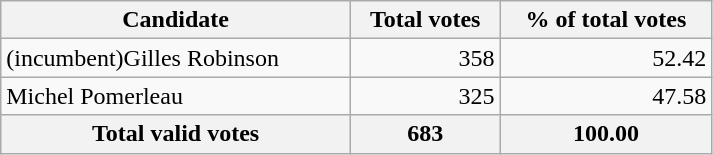<table class="wikitable" width="475">
<tr>
<th align="left">Candidate</th>
<th align="right">Total votes</th>
<th align="right">% of total votes</th>
</tr>
<tr>
<td align="left">(incumbent)Gilles Robinson</td>
<td align="right">358</td>
<td align="right">52.42</td>
</tr>
<tr>
<td align="left">Michel Pomerleau</td>
<td align="right">325</td>
<td align="right">47.58</td>
</tr>
<tr bgcolor="#EEEEEE">
<th align="left">Total valid votes</th>
<th align="right"><strong>683</strong></th>
<th align="right"><strong>100.00</strong></th>
</tr>
</table>
